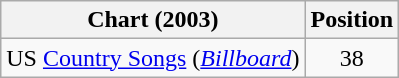<table class="wikitable sortable">
<tr>
<th scope="col">Chart (2003)</th>
<th scope="col">Position</th>
</tr>
<tr>
<td>US <a href='#'>Country Songs</a> (<em><a href='#'>Billboard</a></em>)</td>
<td align="center">38</td>
</tr>
</table>
